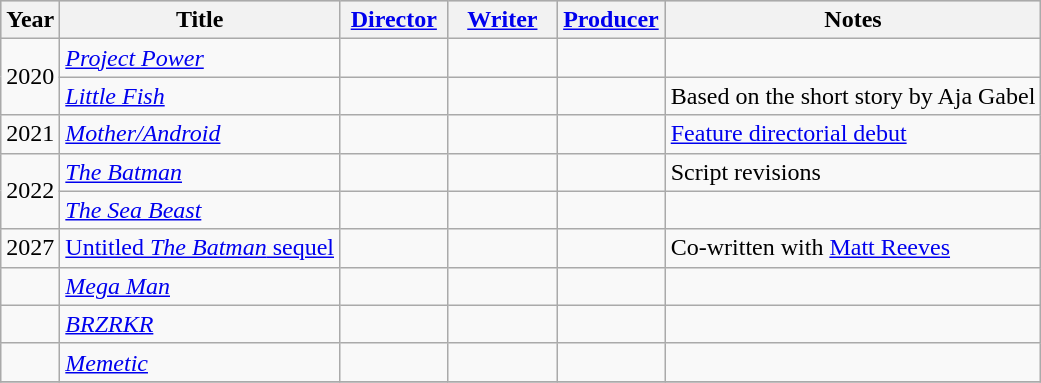<table class="wikitable">
<tr style="background:#ccc; text-align:center;">
<th>Year</th>
<th>Title</th>
<th width="65"><a href='#'>Director</a></th>
<th width="65"><a href='#'>Writer</a></th>
<th width="65"><a href='#'>Producer</a></th>
<th>Notes</th>
</tr>
<tr>
<td rowspan="2">2020</td>
<td><em><a href='#'>Project Power</a></em></td>
<td></td>
<td></td>
<td></td>
<td></td>
</tr>
<tr>
<td><em><a href='#'>Little Fish</a></em></td>
<td></td>
<td></td>
<td></td>
<td>Based on the short story by Aja Gabel</td>
</tr>
<tr>
<td>2021</td>
<td><em><a href='#'>Mother/Android</a></em></td>
<td></td>
<td></td>
<td></td>
<td><a href='#'>Feature directorial debut</a></td>
</tr>
<tr>
<td rowspan="2">2022</td>
<td><em><a href='#'>The Batman</a></em></td>
<td></td>
<td></td>
<td></td>
<td>Script revisions</td>
</tr>
<tr>
<td><em><a href='#'>The Sea Beast</a></em></td>
<td></td>
<td></td>
<td></td>
<td></td>
</tr>
<tr>
<td>2027</td>
<td><a href='#'>Untitled <em>The Batman</em> sequel</a></td>
<td></td>
<td></td>
<td></td>
<td>Co-written with <a href='#'>Matt Reeves</a></td>
</tr>
<tr>
<td></td>
<td><em><a href='#'>Mega Man</a></em></td>
<td></td>
<td></td>
<td></td>
<td></td>
</tr>
<tr>
<td></td>
<td><em><a href='#'>BRZRKR</a></em></td>
<td></td>
<td></td>
<td></td>
<td></td>
</tr>
<tr>
<td></td>
<td><em><a href='#'>Memetic</a></em></td>
<td></td>
<td></td>
<td></td>
<td></td>
</tr>
<tr>
</tr>
</table>
